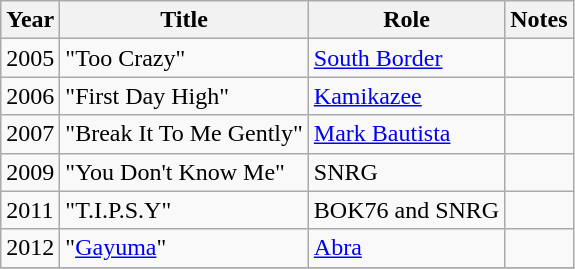<table class="wikitable sortable">
<tr>
<th>Year</th>
<th>Title</th>
<th>Role</th>
<th class="unsortable">Notes</th>
</tr>
<tr>
<td>2005</td>
<td>"Too Crazy"</td>
<td><a href='#'>South Border</a></td>
<td></td>
</tr>
<tr>
<td>2006</td>
<td>"First Day High"</td>
<td><a href='#'>Kamikazee</a></td>
<td></td>
</tr>
<tr>
<td>2007</td>
<td>"Break It To Me Gently"</td>
<td><a href='#'>Mark Bautista</a></td>
<td></td>
</tr>
<tr>
<td>2009</td>
<td>"You Don't Know Me"</td>
<td>SNRG</td>
<td></td>
</tr>
<tr>
<td>2011</td>
<td>"T.I.P.S.Y"</td>
<td>BOK76 and SNRG</td>
<td></td>
</tr>
<tr>
<td>2012</td>
<td>"<a href='#'>Gayuma</a>"</td>
<td><a href='#'>Abra</a></td>
<td></td>
</tr>
<tr>
</tr>
</table>
